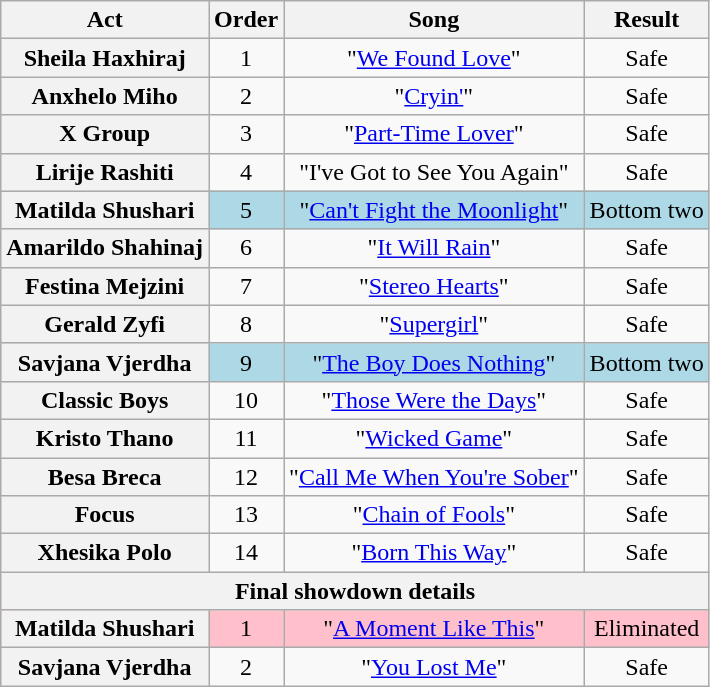<table class="wikitable plainrowheaders" style="text-align:center;">
<tr>
<th scope="col">Act</th>
<th scope="col">Order</th>
<th scope="col">Song</th>
<th scope="col">Result</th>
</tr>
<tr>
<th scope="row">Sheila Haxhiraj</th>
<td>1</td>
<td>"<a href='#'>We Found Love</a>"</td>
<td>Safe</td>
</tr>
<tr>
<th scope="row">Anxhelo Miho</th>
<td>2</td>
<td>"<a href='#'>Cryin'</a>"</td>
<td>Safe</td>
</tr>
<tr>
<th scope="row">X Group</th>
<td>3</td>
<td>"<a href='#'>Part-Time Lover</a>"</td>
<td>Safe</td>
</tr>
<tr>
<th scope="row">Lirije Rashiti</th>
<td>4</td>
<td>"I've Got to See You Again"</td>
<td>Safe</td>
</tr>
<tr style="background:lightblue;">
<th scope="row">Matilda Shushari</th>
<td>5</td>
<td>"<a href='#'>Can't Fight the Moonlight</a>"</td>
<td>Bottom two</td>
</tr>
<tr>
<th scope="row">Amarildo Shahinaj</th>
<td>6</td>
<td>"<a href='#'>It Will Rain</a>"</td>
<td>Safe</td>
</tr>
<tr>
<th scope="row">Festina Mejzini</th>
<td>7</td>
<td>"<a href='#'>Stereo Hearts</a>"</td>
<td>Safe</td>
</tr>
<tr>
<th scope="row">Gerald Zyfi</th>
<td>8</td>
<td>"<a href='#'>Supergirl</a>"</td>
<td>Safe</td>
</tr>
<tr style="background:lightblue;">
<th scope="row">Savjana Vjerdha</th>
<td>9</td>
<td>"<a href='#'>The Boy Does Nothing</a>"</td>
<td>Bottom two</td>
</tr>
<tr>
<th scope="row">Classic Boys</th>
<td>10</td>
<td>"<a href='#'>Those Were the Days</a>"</td>
<td>Safe</td>
</tr>
<tr>
<th scope="row">Kristo Thano</th>
<td>11</td>
<td>"<a href='#'>Wicked Game</a>"</td>
<td>Safe</td>
</tr>
<tr>
<th scope="row">Besa Breca</th>
<td>12</td>
<td>"<a href='#'>Call Me When You're Sober</a>"</td>
<td>Safe</td>
</tr>
<tr>
<th scope="row">Focus</th>
<td>13</td>
<td>"<a href='#'>Chain of Fools</a>"</td>
<td>Safe</td>
</tr>
<tr>
<th scope="row">Xhesika Polo</th>
<td>14</td>
<td>"<a href='#'>Born This Way</a>"</td>
<td>Safe</td>
</tr>
<tr>
<th colspan="5">Final showdown details</th>
</tr>
<tr style="background:pink;">
<th scope="row">Matilda Shushari</th>
<td>1</td>
<td>"<a href='#'>A Moment Like This</a>"</td>
<td>Eliminated</td>
</tr>
<tr>
<th scope="row">Savjana Vjerdha</th>
<td>2</td>
<td>"<a href='#'>You Lost Me</a>"</td>
<td>Safe</td>
</tr>
</table>
